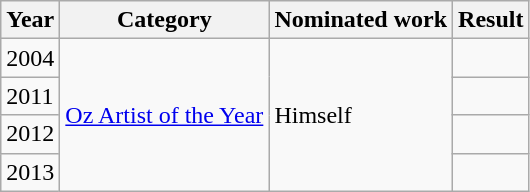<table class="wikitable">
<tr>
<th>Year</th>
<th>Category</th>
<th>Nominated work</th>
<th>Result</th>
</tr>
<tr>
<td>2004</td>
<td rowspan="4"><a href='#'>Oz Artist of the Year</a></td>
<td rowspan="4">Himself</td>
<td></td>
</tr>
<tr>
<td>2011</td>
<td></td>
</tr>
<tr>
<td>2012</td>
<td></td>
</tr>
<tr>
<td>2013</td>
<td></td>
</tr>
</table>
